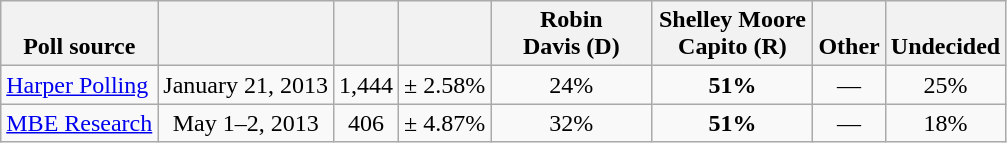<table class="wikitable" style="text-align:center">
<tr valign= bottom>
<th>Poll source</th>
<th></th>
<th></th>
<th></th>
<th style="width:100px;">Robin<br>Davis (D)</th>
<th style="width:100px;">Shelley Moore<br>Capito (R)</th>
<th>Other</th>
<th>Undecided</th>
</tr>
<tr>
<td align=left><a href='#'>Harper Polling</a></td>
<td>January 21, 2013</td>
<td>1,444</td>
<td>± 2.58%</td>
<td>24%</td>
<td><strong>51%</strong></td>
<td>—</td>
<td>25%</td>
</tr>
<tr>
<td align=left><a href='#'>MBE Research</a></td>
<td>May 1–2, 2013</td>
<td>406</td>
<td>± 4.87%</td>
<td>32%</td>
<td><strong>51%</strong></td>
<td>—</td>
<td>18%</td>
</tr>
</table>
